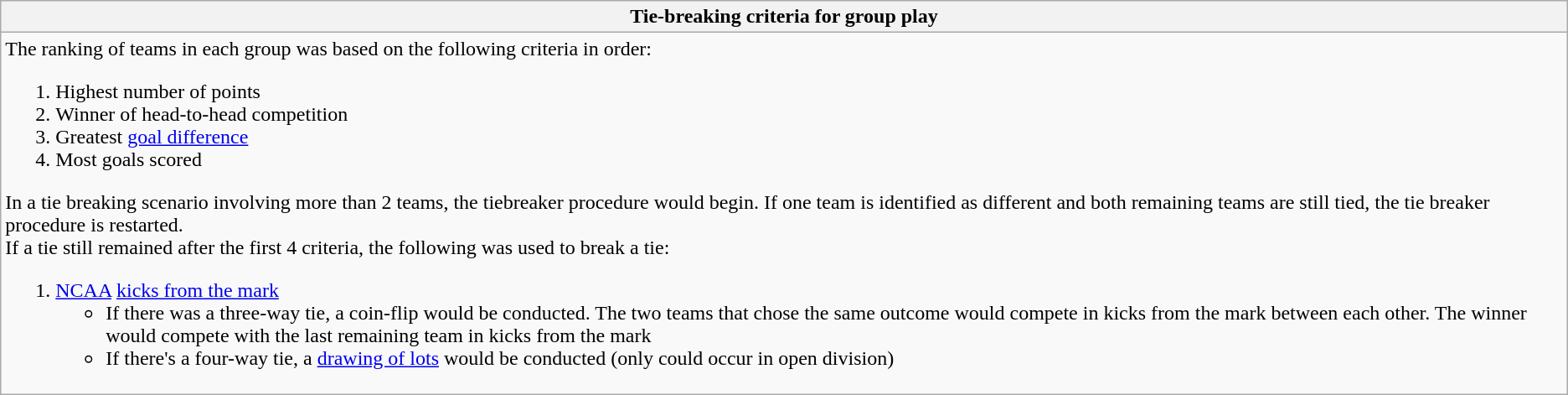<table class="wikitable mw-collapsible mw-collapsed">
<tr>
<th>Tie-breaking criteria for group play</th>
</tr>
<tr>
<td>The ranking of teams in each group was based on the following criteria in order:<br><ol><li>Highest number of points</li><li>Winner of head-to-head competition</li><li>Greatest <a href='#'>goal difference</a></li><li>Most goals scored</li></ol>In a tie breaking scenario involving more than 2 teams, the tiebreaker procedure would begin. If one team is identified as different and both remaining teams are still tied, the tie breaker procedure is restarted.<br>If a tie still remained after the first 4 criteria, the following was used to break a tie:<ol><li><a href='#'>NCAA</a> <a href='#'>kicks from the mark</a><ul><li>If there was a three-way tie, a coin-flip would be conducted. The two teams that chose the same outcome would compete in kicks from the mark between each other. The winner would compete with the last remaining team in kicks from the mark</li><li>If there's a four-way tie, a <a href='#'>drawing of lots</a> would be conducted (only could occur in open division)</li></ul></li></ol></td>
</tr>
</table>
